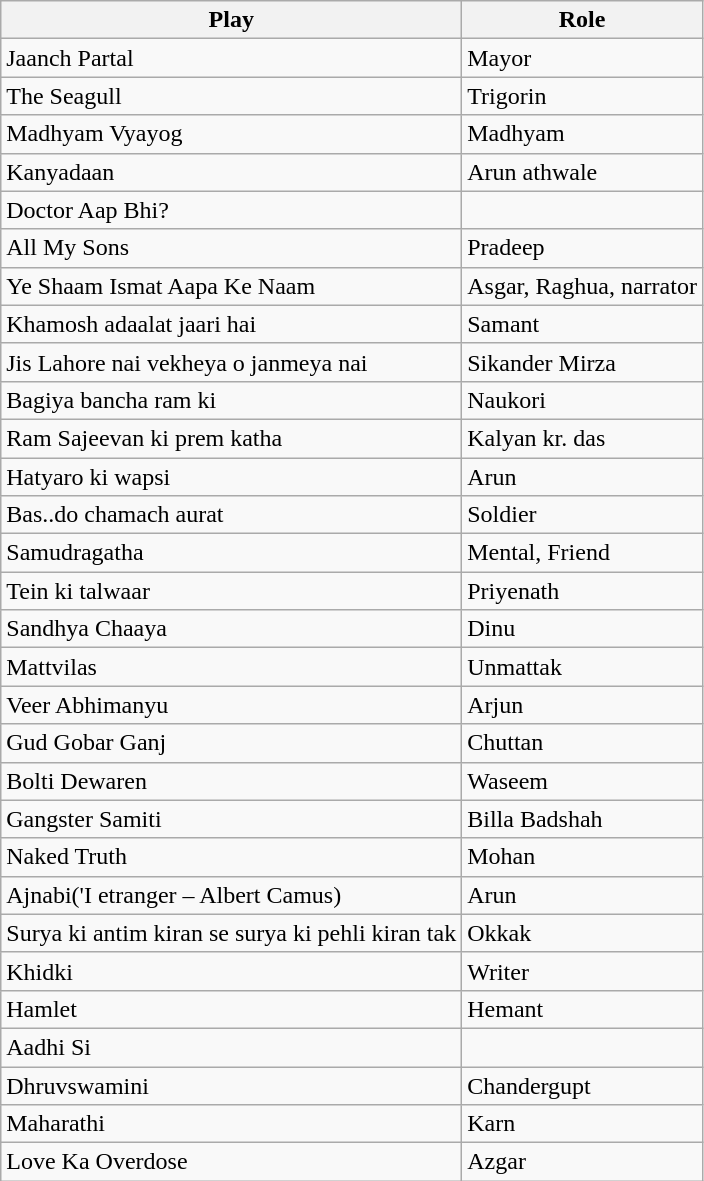<table class="wikitable">
<tr>
<th>Play</th>
<th>Role</th>
</tr>
<tr>
<td>Jaanch Partal</td>
<td>Mayor</td>
</tr>
<tr>
<td>The Seagull</td>
<td>Trigorin</td>
</tr>
<tr>
<td>Madhyam Vyayog</td>
<td>Madhyam</td>
</tr>
<tr>
<td>Kanyadaan</td>
<td>Arun athwale</td>
</tr>
<tr>
<td>Doctor Aap Bhi?</td>
<td></td>
</tr>
<tr>
<td>All My Sons</td>
<td>Pradeep</td>
</tr>
<tr>
<td>Ye Shaam Ismat Aapa Ke Naam</td>
<td>Asgar, Raghua, narrator</td>
</tr>
<tr>
<td>Khamosh adaalat jaari hai</td>
<td>Samant</td>
</tr>
<tr>
<td>Jis Lahore nai vekheya o janmeya nai</td>
<td>Sikander Mirza</td>
</tr>
<tr>
<td>Bagiya bancha ram ki</td>
<td>Naukori</td>
</tr>
<tr>
<td>Ram Sajeevan ki prem katha</td>
<td>Kalyan kr. das</td>
</tr>
<tr>
<td>Hatyaro ki wapsi</td>
<td>Arun</td>
</tr>
<tr>
<td>Bas..do chamach aurat</td>
<td>Soldier</td>
</tr>
<tr>
<td>Samudragatha</td>
<td>Mental, Friend</td>
</tr>
<tr>
<td>Tein ki talwaar</td>
<td>Priyenath</td>
</tr>
<tr>
<td>Sandhya Chaaya</td>
<td>Dinu</td>
</tr>
<tr>
<td>Mattvilas</td>
<td>Unmattak</td>
</tr>
<tr>
<td>Veer Abhimanyu</td>
<td>Arjun</td>
</tr>
<tr>
<td>Gud Gobar Ganj</td>
<td>Chuttan</td>
</tr>
<tr>
<td>Bolti Dewaren</td>
<td>Waseem</td>
</tr>
<tr>
<td>Gangster Samiti</td>
<td>Billa Badshah</td>
</tr>
<tr>
<td>Naked Truth</td>
<td>Mohan</td>
</tr>
<tr>
<td>Ajnabi('I etranger – Albert Camus)</td>
<td>Arun</td>
</tr>
<tr>
<td>Surya ki antim kiran se surya ki pehli kiran tak</td>
<td>Okkak</td>
</tr>
<tr>
<td>Khidki</td>
<td>Writer</td>
</tr>
<tr>
<td>Hamlet</td>
<td>Hemant</td>
</tr>
<tr>
<td>Aadhi Si</td>
<td></td>
</tr>
<tr>
<td>Dhruvswamini</td>
<td>Chandergupt</td>
</tr>
<tr>
<td>Maharathi</td>
<td>Karn</td>
</tr>
<tr>
<td>Love Ka Overdose</td>
<td>Azgar</td>
</tr>
</table>
